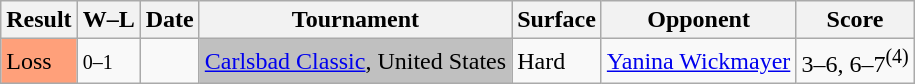<table class="sortable wikitable">
<tr>
<th>Result</th>
<th class="unsortable">W–L</th>
<th>Date</th>
<th>Tournament</th>
<th>Surface</th>
<th>Opponent</th>
<th class="unsortable">Score</th>
</tr>
<tr>
<td style="background:#ffa07a;">Loss</td>
<td><small>0–1</small></td>
<td><a href='#'></a></td>
<td style="background:silver;"><a href='#'>Carlsbad Classic</a>, United States</td>
<td>Hard</td>
<td> <a href='#'>Yanina Wickmayer</a></td>
<td>3–6, 6–7<sup>(4)</sup></td>
</tr>
</table>
